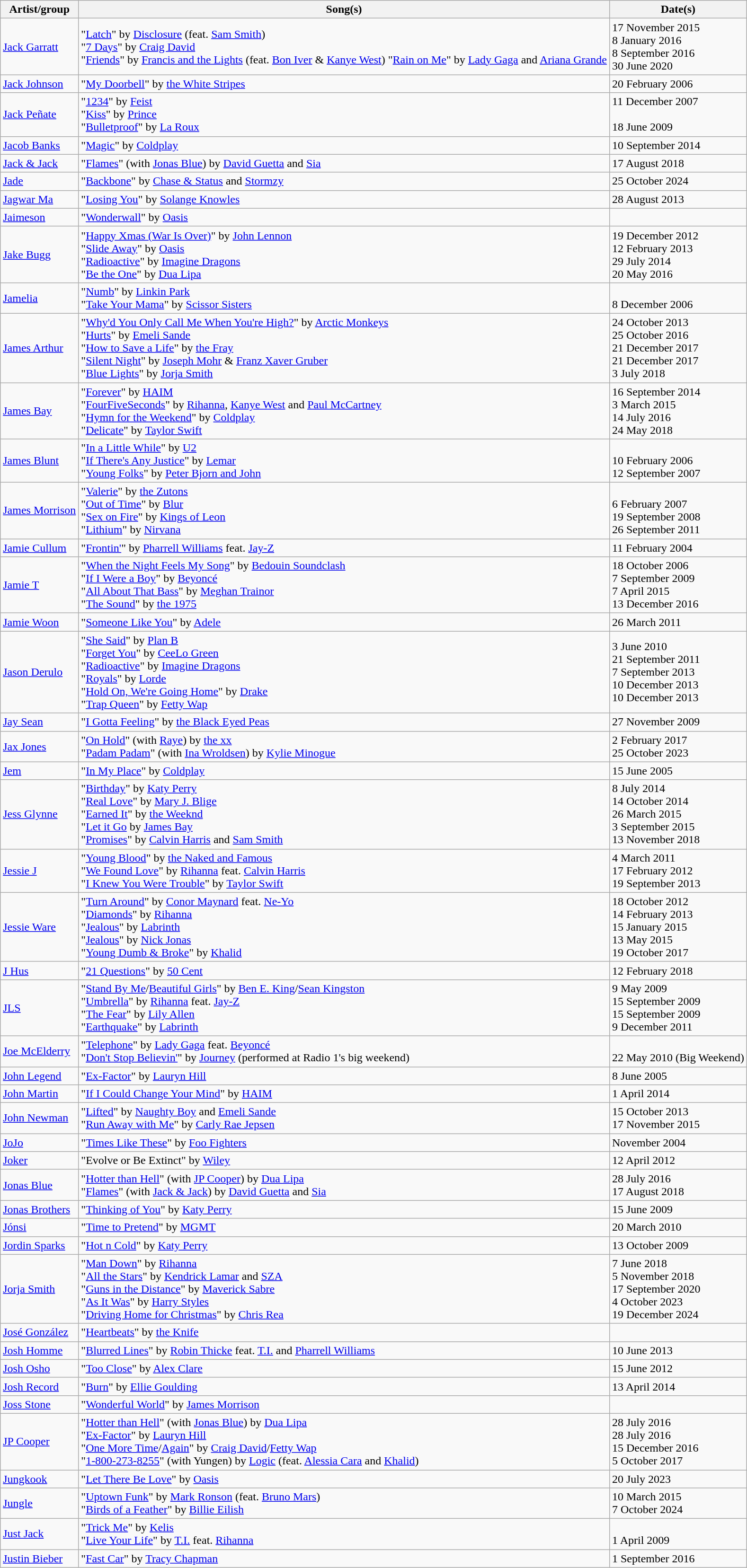<table class="wikitable">
<tr>
<th>Artist/group</th>
<th>Song(s)</th>
<th>Date(s)</th>
</tr>
<tr>
<td><a href='#'>Jack Garratt</a></td>
<td>"<a href='#'>Latch</a>" by <a href='#'>Disclosure</a> (feat. <a href='#'>Sam Smith</a>)<br>"<a href='#'>7 Days</a>" by <a href='#'>Craig David</a><br>"<a href='#'>Friends</a>" by <a href='#'>Francis and the Lights</a> (feat. <a href='#'>Bon Iver</a> & <a href='#'>Kanye West</a>) "<a href='#'>Rain on Me</a>" by <a href='#'>Lady Gaga</a> and <a href='#'>Ariana Grande</a></td>
<td>17 November 2015<br>8 January 2016<br>8 September 2016<br>30 June 2020</td>
</tr>
<tr>
<td><a href='#'>Jack Johnson</a></td>
<td>"<a href='#'>My Doorbell</a>" by <a href='#'>the White Stripes</a></td>
<td>20 February 2006</td>
</tr>
<tr>
<td><a href='#'>Jack Peñate</a></td>
<td>"<a href='#'>1234</a>" by <a href='#'>Feist</a><br>"<a href='#'>Kiss</a>" by <a href='#'>Prince</a><br>"<a href='#'>Bulletproof</a>" by <a href='#'>La Roux</a></td>
<td>11 December 2007<br><br>18 June 2009</td>
</tr>
<tr>
<td><a href='#'>Jacob Banks</a></td>
<td>"<a href='#'>Magic</a>" by <a href='#'>Coldplay</a></td>
<td>10 September 2014</td>
</tr>
<tr>
<td><a href='#'>Jack & Jack</a></td>
<td>"<a href='#'>Flames</a>" (with <a href='#'>Jonas Blue</a>) by <a href='#'>David Guetta</a> and <a href='#'>Sia</a></td>
<td>17 August 2018</td>
</tr>
<tr>
<td><a href='#'>Jade</a></td>
<td>"<a href='#'>Backbone</a>" by <a href='#'>Chase & Status</a> and <a href='#'>Stormzy</a></td>
<td>25 October 2024</td>
</tr>
<tr>
<td><a href='#'>Jagwar Ma</a></td>
<td>"<a href='#'>Losing You</a>" by <a href='#'>Solange Knowles</a></td>
<td>28 August 2013</td>
</tr>
<tr>
<td><a href='#'>Jaimeson</a></td>
<td>"<a href='#'>Wonderwall</a>" by <a href='#'>Oasis</a></td>
<td></td>
</tr>
<tr>
<td><a href='#'>Jake Bugg</a></td>
<td>"<a href='#'>Happy Xmas (War Is Over)</a>" by <a href='#'>John Lennon</a><br>"<a href='#'>Slide Away</a>" by <a href='#'>Oasis</a><br>"<a href='#'>Radioactive</a>" by <a href='#'>Imagine Dragons</a><br>"<a href='#'>Be the One</a>" by <a href='#'>Dua Lipa</a></td>
<td>19 December 2012<br>12 February 2013<br>29 July 2014<br>20 May 2016</td>
</tr>
<tr>
<td><a href='#'>Jamelia</a></td>
<td>"<a href='#'>Numb</a>" by <a href='#'>Linkin Park</a><br>"<a href='#'>Take Your Mama</a>" by <a href='#'>Scissor Sisters</a></td>
<td><br> 8 December 2006</td>
</tr>
<tr>
<td><a href='#'>James Arthur</a></td>
<td>"<a href='#'>Why'd You Only Call Me When You're High?</a>" by <a href='#'>Arctic Monkeys</a><br> "<a href='#'>Hurts</a>" by <a href='#'>Emeli Sande</a><br>"<a href='#'>How to Save a Life</a>" by <a href='#'>the Fray</a><br>"<a href='#'>Silent Night</a>" by <a href='#'>Joseph Mohr</a> & <a href='#'>Franz Xaver Gruber</a><br>"<a href='#'>Blue Lights</a>" by <a href='#'>Jorja Smith</a></td>
<td>24 October 2013<br>25 October 2016<br>21 December 2017<br>21 December 2017<br>3 July 2018</td>
</tr>
<tr>
<td><a href='#'>James Bay</a></td>
<td>"<a href='#'>Forever</a>" by <a href='#'>HAIM</a><br>"<a href='#'>FourFiveSeconds</a>" by <a href='#'>Rihanna</a>, <a href='#'>Kanye West</a> and <a href='#'>Paul McCartney</a><br>"<a href='#'>Hymn for the Weekend</a>" by <a href='#'>Coldplay</a><br> "<a href='#'>Delicate</a>" by <a href='#'>Taylor Swift</a></td>
<td>16 September 2014<br>3 March 2015<br>14 July 2016<br>24 May 2018</td>
</tr>
<tr>
<td><a href='#'>James Blunt</a></td>
<td>"<a href='#'>In a Little While</a>" by <a href='#'>U2</a><br>"<a href='#'>If There's Any Justice</a>" by <a href='#'>Lemar</a><br>"<a href='#'>Young Folks</a>" by <a href='#'>Peter Bjorn and John</a></td>
<td><br> 10 February 2006<br>12 September 2007</td>
</tr>
<tr>
<td><a href='#'>James Morrison</a></td>
<td>"<a href='#'>Valerie</a>" by <a href='#'>the Zutons</a><br>"<a href='#'>Out of Time</a>" by <a href='#'>Blur</a><br>"<a href='#'>Sex on Fire</a>" by <a href='#'>Kings of Leon</a><br> "<a href='#'>Lithium</a>" by <a href='#'>Nirvana</a></td>
<td><br> 6 February 2007<br>19 September 2008<br>26 September 2011</td>
</tr>
<tr>
<td><a href='#'>Jamie Cullum</a></td>
<td>"<a href='#'>Frontin'</a>" by <a href='#'>Pharrell Williams</a> feat. <a href='#'>Jay-Z</a></td>
<td>11 February 2004</td>
</tr>
<tr>
<td><a href='#'>Jamie T</a></td>
<td>"<a href='#'>When the Night Feels My Song</a>" by <a href='#'>Bedouin Soundclash</a><br>"<a href='#'>If I Were a Boy</a>" by <a href='#'>Beyoncé</a><br>"<a href='#'>All About That Bass</a>" by <a href='#'>Meghan Trainor</a><br>"<a href='#'>The Sound</a>" by <a href='#'>the 1975</a></td>
<td>18 October 2006<br>7 September 2009<br>7 April 2015<br>13 December 2016</td>
</tr>
<tr>
<td><a href='#'>Jamie Woon</a></td>
<td>"<a href='#'>Someone Like You</a>" by <a href='#'>Adele</a></td>
<td>26 March 2011</td>
</tr>
<tr>
<td><a href='#'>Jason Derulo</a></td>
<td>"<a href='#'>She Said</a>" by <a href='#'>Plan B</a><br>"<a href='#'>Forget You</a>" by <a href='#'>CeeLo Green</a><br>"<a href='#'>Radioactive</a>" by <a href='#'>Imagine Dragons</a><br>"<a href='#'>Royals</a>" by <a href='#'>Lorde</a><br>"<a href='#'>Hold On, We're Going Home</a>" by <a href='#'>Drake</a><br>"<a href='#'>Trap Queen</a>" by <a href='#'>Fetty Wap</a></td>
<td>3 June 2010<br>21 September 2011<br>7 September 2013<br>10 December 2013<br>10 December 2013</td>
</tr>
<tr>
<td><a href='#'>Jay Sean</a></td>
<td>"<a href='#'>I Gotta Feeling</a>" by <a href='#'>the Black Eyed Peas</a></td>
<td>27 November 2009</td>
</tr>
<tr>
<td><a href='#'>Jax Jones</a></td>
<td>"<a href='#'>On Hold</a>" (with <a href='#'>Raye</a>) by <a href='#'>the xx</a><br>"<a href='#'>Padam Padam</a>"  (with <a href='#'>Ina Wroldsen</a>) by <a href='#'>Kylie Minogue</a></td>
<td>2 February 2017<br>25 October 2023</td>
</tr>
<tr>
<td><a href='#'>Jem</a></td>
<td>"<a href='#'>In My Place</a>" by <a href='#'>Coldplay</a></td>
<td>15 June 2005</td>
</tr>
<tr>
<td><a href='#'>Jess Glynne</a></td>
<td>"<a href='#'>Birthday</a>" by <a href='#'>Katy Perry</a><br>"<a href='#'>Real Love</a>" by <a href='#'>Mary J. Blige</a><br>"<a href='#'>Earned It</a>" by <a href='#'>the Weeknd</a><br>"<a href='#'>Let it Go</a> by <a href='#'>James Bay</a><br>"<a href='#'>Promises</a>" by <a href='#'>Calvin Harris</a> and <a href='#'>Sam Smith</a></td>
<td>8 July 2014<br>14 October 2014<br>26 March 2015<br> 3 September 2015<br>13 November 2018</td>
</tr>
<tr>
<td><a href='#'>Jessie J</a></td>
<td>"<a href='#'>Young Blood</a>" by <a href='#'>the Naked and Famous</a><br>"<a href='#'>We Found Love</a>" by <a href='#'>Rihanna</a> feat. <a href='#'>Calvin Harris</a><br>"<a href='#'>I Knew You Were Trouble</a>" by <a href='#'>Taylor Swift</a></td>
<td>4 March 2011<br>17 February 2012<br>19 September 2013</td>
</tr>
<tr>
<td><a href='#'>Jessie Ware</a></td>
<td>"<a href='#'>Turn Around</a>" by <a href='#'>Conor Maynard</a> feat. <a href='#'>Ne-Yo</a><br>"<a href='#'>Diamonds</a>" by <a href='#'>Rihanna</a><br>"<a href='#'>Jealous</a>" by <a href='#'>Labrinth</a><br>"<a href='#'>Jealous</a>" by <a href='#'>Nick Jonas</a><br>"<a href='#'>Young Dumb & Broke</a>" by <a href='#'>Khalid</a></td>
<td>18 October 2012<br>14 February 2013<br>15 January 2015<br>13 May 2015<br>19 October 2017</td>
</tr>
<tr>
<td><a href='#'>J Hus</a></td>
<td>"<a href='#'>21 Questions</a>" by <a href='#'>50 Cent</a></td>
<td>12 February 2018</td>
</tr>
<tr>
<td><a href='#'>JLS</a></td>
<td>"<a href='#'>Stand By Me</a>/<a href='#'>Beautiful Girls</a>" by <a href='#'>Ben E. King</a>/<a href='#'>Sean Kingston</a><br>"<a href='#'>Umbrella</a>" by <a href='#'>Rihanna</a> feat. <a href='#'>Jay-Z</a><br>"<a href='#'>The Fear</a>" by <a href='#'>Lily Allen</a><br>"<a href='#'>Earthquake</a>" by <a href='#'>Labrinth</a></td>
<td>9 May 2009<br>15 September 2009<br>15 September 2009<br>9 December 2011</td>
</tr>
<tr>
<td><a href='#'>Joe McElderry</a></td>
<td>"<a href='#'>Telephone</a>" by <a href='#'>Lady Gaga</a> feat. <a href='#'>Beyoncé</a><br>"<a href='#'>Don't Stop Believin'</a>" by <a href='#'>Journey</a> (performed at Radio 1's big weekend)</td>
<td><br> 22 May 2010 (Big Weekend)</td>
</tr>
<tr>
<td><a href='#'>John Legend</a></td>
<td>"<a href='#'>Ex-Factor</a>" by <a href='#'>Lauryn Hill</a></td>
<td>8 June 2005</td>
</tr>
<tr>
<td><a href='#'>John Martin</a></td>
<td>"<a href='#'>If I Could Change Your Mind</a>" by <a href='#'>HAIM</a></td>
<td>1 April 2014</td>
</tr>
<tr>
<td><a href='#'>John Newman</a></td>
<td>"<a href='#'>Lifted</a>" by <a href='#'>Naughty Boy</a> and <a href='#'>Emeli Sande</a><br>"<a href='#'>Run Away with Me</a>" by <a href='#'>Carly Rae Jepsen</a></td>
<td>15 October 2013<br>17 November 2015</td>
</tr>
<tr>
<td><a href='#'>JoJo</a></td>
<td>"<a href='#'>Times Like These</a>" by <a href='#'>Foo Fighters</a></td>
<td>November 2004</td>
</tr>
<tr>
<td><a href='#'>Joker</a></td>
<td>"Evolve or Be Extinct" by <a href='#'>Wiley</a></td>
<td>12 April 2012</td>
</tr>
<tr>
<td><a href='#'>Jonas Blue</a></td>
<td>"<a href='#'>Hotter than Hell</a>" (with <a href='#'>JP Cooper</a>) by <a href='#'>Dua Lipa</a><br>"<a href='#'>Flames</a>" (with <a href='#'>Jack & Jack</a>) by <a href='#'>David Guetta</a> and <a href='#'>Sia</a></td>
<td>28 July 2016<br>17 August 2018</td>
</tr>
<tr>
<td><a href='#'>Jonas Brothers</a></td>
<td>"<a href='#'>Thinking of You</a>" by <a href='#'>Katy Perry</a></td>
<td>15 June 2009</td>
</tr>
<tr>
<td><a href='#'>Jónsi</a></td>
<td>"<a href='#'>Time to Pretend</a>" by <a href='#'>MGMT</a></td>
<td>20 March 2010</td>
</tr>
<tr>
<td><a href='#'>Jordin Sparks</a></td>
<td>"<a href='#'>Hot n Cold</a>" by <a href='#'>Katy Perry</a></td>
<td>13 October 2009</td>
</tr>
<tr>
<td><a href='#'>Jorja Smith</a></td>
<td>"<a href='#'>Man Down</a>" by <a href='#'>Rihanna</a><br>"<a href='#'>All the Stars</a>" by <a href='#'>Kendrick Lamar</a> and <a href='#'>SZA</a><br>"<a href='#'>Guns in the Distance</a>" by <a href='#'>Maverick Sabre</a><br>"<a href='#'>As It Was</a>" by <a href='#'>Harry Styles</a><br>"<a href='#'>Driving Home for Christmas</a>" by <a href='#'>Chris Rea</a></td>
<td>7 June 2018<br>5 November 2018<br>17 September 2020<br>4 October 2023<br>19 December 2024</td>
</tr>
<tr>
<td><a href='#'>José González</a></td>
<td>"<a href='#'>Heartbeats</a>" by <a href='#'>the Knife</a></td>
<td></td>
</tr>
<tr>
<td><a href='#'>Josh Homme</a></td>
<td>"<a href='#'>Blurred Lines</a>" by <a href='#'>Robin Thicke</a> feat. <a href='#'>T.I.</a> and <a href='#'>Pharrell Williams</a></td>
<td>10 June 2013</td>
</tr>
<tr>
<td><a href='#'>Josh Osho</a></td>
<td>"<a href='#'>Too Close</a>" by <a href='#'>Alex Clare</a></td>
<td>15 June 2012</td>
</tr>
<tr>
<td><a href='#'>Josh Record</a></td>
<td>"<a href='#'>Burn</a>" by <a href='#'>Ellie Goulding</a></td>
<td>13 April 2014</td>
</tr>
<tr>
<td><a href='#'>Joss Stone</a></td>
<td>"<a href='#'>Wonderful World</a>" by <a href='#'>James Morrison</a></td>
<td></td>
</tr>
<tr>
<td><a href='#'>JP Cooper</a></td>
<td>"<a href='#'>Hotter than Hell</a>" (with <a href='#'>Jonas Blue</a>) by <a href='#'>Dua Lipa</a><br>"<a href='#'>Ex-Factor</a>" by <a href='#'>Lauryn Hill</a><br>"<a href='#'>One More Time</a>/<a href='#'>Again</a>" by <a href='#'>Craig David</a>/<a href='#'>Fetty Wap</a><br>"<a href='#'>1-800-273-8255</a>" (with Yungen) by <a href='#'>Logic</a> (feat. <a href='#'>Alessia Cara</a> and <a href='#'>Khalid</a>)</td>
<td>28 July 2016<br>28 July 2016<br>15 December 2016<br>5 October 2017</td>
</tr>
<tr>
<td><a href='#'>Jungkook</a></td>
<td>"<a href='#'>Let There Be Love</a>" by <a href='#'>Oasis</a></td>
<td>20 July 2023</td>
</tr>
<tr>
<td><a href='#'>Jungle</a></td>
<td>"<a href='#'>Uptown Funk</a>" by <a href='#'>Mark Ronson</a> (feat. <a href='#'>Bruno Mars</a>)<br>"<a href='#'>Birds of a Feather</a>" by <a href='#'>Billie Eilish</a></td>
<td>10 March 2015<br>7 October 2024</td>
</tr>
<tr>
<td><a href='#'>Just Jack</a></td>
<td>"<a href='#'>Trick Me</a>" by <a href='#'>Kelis</a> <br>"<a href='#'>Live Your Life</a>" by <a href='#'>T.I.</a> feat. <a href='#'>Rihanna</a></td>
<td><br>1 April 2009</td>
</tr>
<tr>
<td><a href='#'>Justin Bieber</a></td>
<td>"<a href='#'>Fast Car</a>" by <a href='#'>Tracy Chapman</a></td>
<td>1 September 2016</td>
</tr>
</table>
